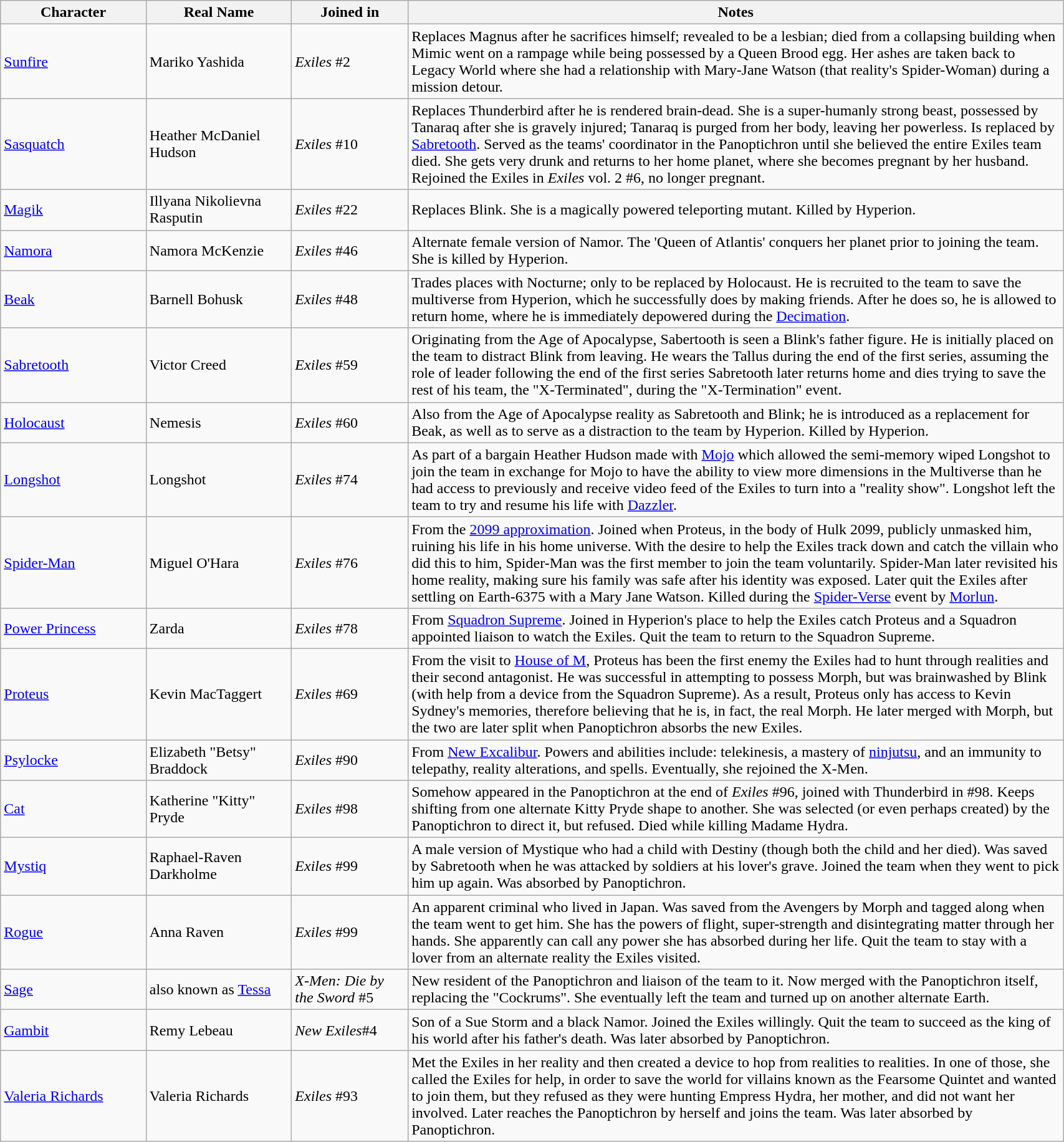<table class="wikitable" width=90%>
<tr>
<th width=10%>Character</th>
<th width=10%>Real Name</th>
<th width=8%>Joined in</th>
<th width=45%>Notes</th>
</tr>
<tr>
<td><a href='#'>Sunfire</a></td>
<td>Mariko Yashida</td>
<td><em>Exiles</em> #2</td>
<td>Replaces Magnus after he sacrifices himself; revealed to be a lesbian; died from a collapsing building when Mimic went on a rampage while being possessed by a Queen Brood egg. Her ashes are taken back to Legacy World where she had a relationship with Mary-Jane Watson (that reality's Spider-Woman) during a mission detour.</td>
</tr>
<tr>
<td><a href='#'>Sasquatch</a></td>
<td>Heather McDaniel Hudson</td>
<td><em>Exiles</em> #10</td>
<td>Replaces Thunderbird after he is rendered brain-dead. She is a super-humanly strong beast, possessed by Tanaraq after she is gravely injured; Tanaraq is purged from her body, leaving her powerless.  Is replaced by <a href='#'>Sabretooth</a>. Served as the teams' coordinator in the Panoptichron until she believed the entire Exiles team died. She gets very drunk and returns to her home planet, where she becomes pregnant by her husband. Rejoined the Exiles in <em>Exiles</em> vol. 2 #6, no longer pregnant.</td>
</tr>
<tr>
<td><a href='#'>Magik</a></td>
<td>Illyana Nikolievna Rasputin</td>
<td><em>Exiles</em> #22</td>
<td>Replaces Blink. She is a magically powered teleporting mutant. Killed by Hyperion.</td>
</tr>
<tr>
<td><a href='#'>Namora</a></td>
<td>Namora McKenzie</td>
<td><em>Exiles</em> #46</td>
<td>Alternate female version of Namor. The 'Queen of Atlantis' conquers her planet prior to joining the team. She is killed by Hyperion.</td>
</tr>
<tr>
<td><a href='#'>Beak</a></td>
<td>Barnell Bohusk</td>
<td><em>Exiles</em> #48</td>
<td>Trades places with Nocturne; only to be replaced by Holocaust. He is recruited to the team to save the multiverse from Hyperion, which he successfully does by making friends. After he does so, he is allowed to return home, where he is immediately depowered during the <a href='#'>Decimation</a>.</td>
</tr>
<tr>
<td><a href='#'>Sabretooth</a></td>
<td>Victor Creed</td>
<td><em>Exiles</em> #59</td>
<td>Originating from the Age of Apocalypse, Sabertooth is seen a Blink's father figure. He is initially placed on the team to distract Blink from leaving. He wears the Tallus during the end of the first series, assuming the role of leader following the end of the first series Sabretooth later returns home and dies trying to save the rest of his team, the "X-Terminated", during the "X-Termination" event.</td>
</tr>
<tr>
<td><a href='#'>Holocaust</a></td>
<td>Nemesis</td>
<td><em>Exiles</em> #60</td>
<td>Also from the Age of Apocalypse reality as Sabretooth and Blink; he is introduced as a replacement for Beak, as well as to serve as a distraction to the team by Hyperion. Killed by Hyperion.</td>
</tr>
<tr>
<td><a href='#'>Longshot</a></td>
<td>Longshot</td>
<td><em>Exiles</em> #74</td>
<td>As part of a bargain Heather Hudson made with <a href='#'>Mojo</a> which allowed the semi-memory wiped Longshot to join the team in exchange for Mojo to have the ability to view more dimensions in the Multiverse than he had access to previously and receive video feed of the Exiles to turn into a "reality show". Longshot left the team to try and resume his life with <a href='#'>Dazzler</a>.</td>
</tr>
<tr>
<td><a href='#'>Spider-Man</a></td>
<td>Miguel O'Hara</td>
<td><em>Exiles</em> #76</td>
<td>From the <a href='#'>2099 approximation</a>. Joined when Proteus, in the body of Hulk 2099, publicly unmasked him, ruining his life in his home universe. With the desire to help the Exiles track down and catch the villain who did this to him, Spider-Man was the first member to join the team voluntarily.  Spider-Man later revisited his home reality, making sure his family was safe after his identity was exposed. Later quit the Exiles after settling on Earth-6375 with a Mary Jane Watson. Killed during the <a href='#'>Spider-Verse</a> event by <a href='#'>Morlun</a>.</td>
</tr>
<tr>
<td><a href='#'>Power Princess</a></td>
<td>Zarda</td>
<td><em>Exiles</em> #78</td>
<td>From <a href='#'>Squadron Supreme</a>. Joined in Hyperion's place to help the Exiles catch Proteus and a Squadron appointed liaison to watch the Exiles. Quit the team to return to the Squadron Supreme.</td>
</tr>
<tr>
<td><a href='#'>Proteus</a></td>
<td>Kevin MacTaggert</td>
<td><em>Exiles</em> #69</td>
<td>From the visit to <a href='#'>House of M</a>, Proteus has been the first enemy the Exiles had to hunt through realities and their second antagonist. He was successful in attempting to possess Morph, but was brainwashed by Blink (with help from a device from the Squadron Supreme). As a result, Proteus only has access to Kevin Sydney's memories, therefore believing that he is, in fact, the real Morph. He later merged with Morph, but the two are later split when Panoptichron absorbs the new Exiles.</td>
</tr>
<tr>
<td><a href='#'>Psylocke</a></td>
<td>Elizabeth "Betsy" Braddock</td>
<td><em>Exiles</em> #90</td>
<td>From <a href='#'>New Excalibur</a>. Powers and abilities include: telekinesis, a mastery of <a href='#'>ninjutsu</a>, and an immunity to telepathy, reality alterations, and spells. Eventually, she rejoined the X-Men.</td>
</tr>
<tr>
<td><a href='#'>Cat</a></td>
<td>Katherine "Kitty" Pryde</td>
<td><em>Exiles</em> #98</td>
<td>Somehow appeared in the Panoptichron at the end of <em>Exiles</em> #96, joined with Thunderbird in #98. Keeps shifting from one alternate Kitty Pryde shape to another. She was selected (or even perhaps created) by the Panoptichron to direct it, but refused. Died while killing Madame Hydra.</td>
</tr>
<tr>
<td><a href='#'>Mystiq</a></td>
<td>Raphael-Raven Darkholme</td>
<td><em>Exiles</em> #99</td>
<td>A male version of Mystique who had a child with Destiny (though both the child and her died). Was saved by Sabretooth when he was attacked by soldiers at his lover's grave. Joined the team when they went to pick him up again. Was absorbed by Panoptichron.</td>
</tr>
<tr>
<td><a href='#'>Rogue</a></td>
<td>Anna Raven</td>
<td><em>Exiles</em> #99</td>
<td>An apparent criminal who lived in Japan. Was saved from the Avengers by Morph and tagged along when the team went to get him. She has the powers of flight, super-strength and disintegrating matter through her hands. She apparently can call any power she has absorbed during her life. Quit the team to stay with a lover from an alternate reality the Exiles visited.</td>
</tr>
<tr>
<td><a href='#'>Sage</a></td>
<td>also known as <a href='#'>Tessa</a></td>
<td><em>X-Men: Die by the Sword</em> #5</td>
<td>New resident of the Panoptichron and liaison of the team to it. Now merged with the Panoptichron itself, replacing the "Cockrums". She eventually left the team and turned up on another alternate Earth.</td>
</tr>
<tr>
<td><a href='#'>Gambit</a></td>
<td>Remy Lebeau</td>
<td><em>New Exiles</em>#4</td>
<td>Son of a Sue Storm and a black Namor. Joined the Exiles willingly. Quit the team to succeed as the king of his world after his father's death. Was later absorbed by Panoptichron.</td>
</tr>
<tr>
<td><a href='#'>Valeria Richards</a></td>
<td>Valeria Richards</td>
<td><em>Exiles</em> #93</td>
<td>Met the Exiles in her reality and then created a device to hop from realities to realities. In one of those, she called the Exiles for help, in order to save the world for villains known as the Fearsome Quintet and wanted to join them, but they refused as they were hunting Empress Hydra, her mother, and did not want her involved. Later reaches the Panoptichron by herself and joins the team. Was later absorbed by Panoptichron.</td>
</tr>
</table>
